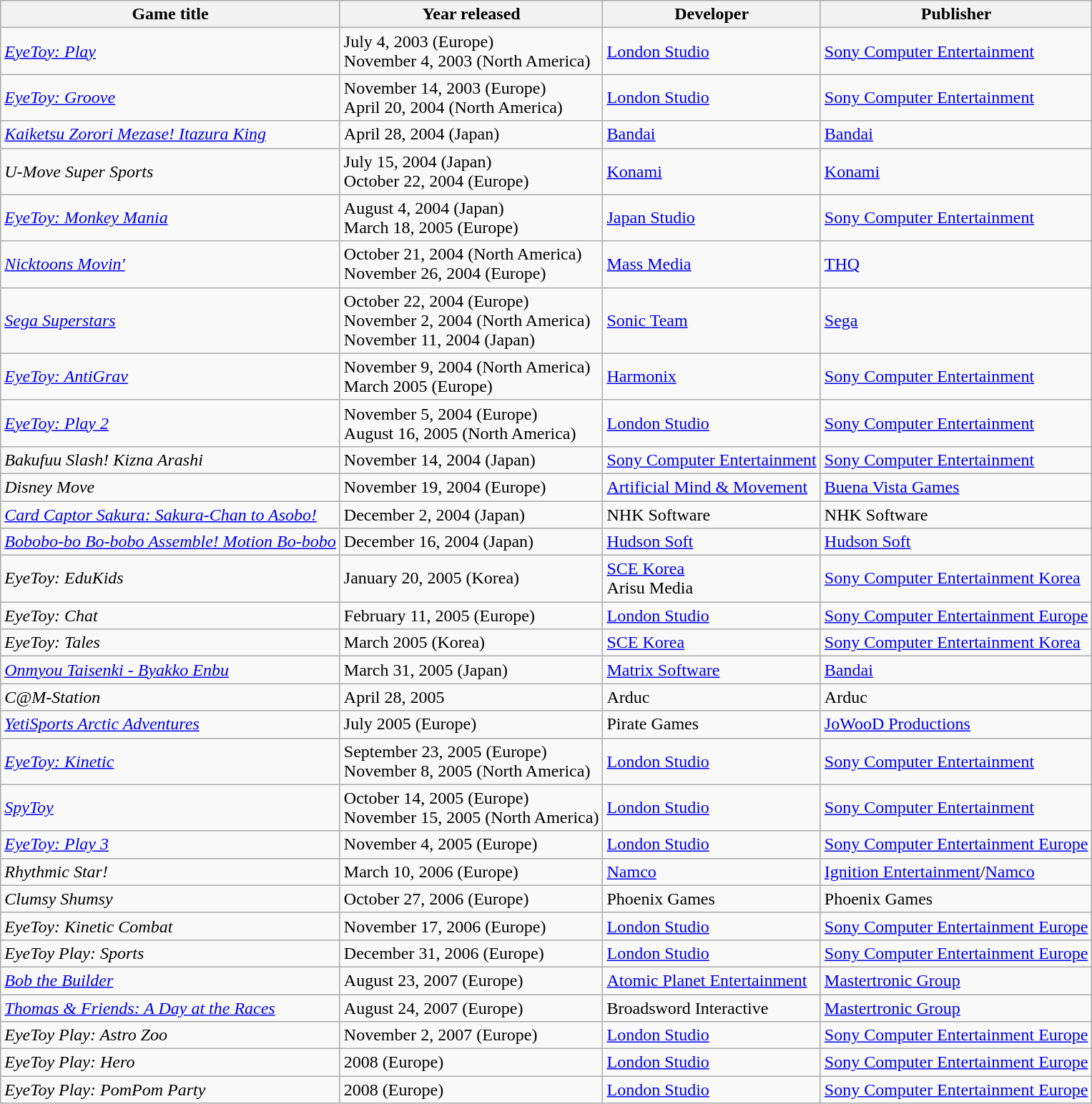<table class="wikitable sortable">
<tr>
<th>Game title</th>
<th>Year released</th>
<th>Developer</th>
<th>Publisher</th>
</tr>
<tr>
<td><em><a href='#'>EyeToy: Play</a></em></td>
<td>July 4, 2003 (Europe)<br>November 4, 2003 (North America)</td>
<td><a href='#'>London Studio</a></td>
<td><a href='#'>Sony Computer Entertainment</a></td>
</tr>
<tr>
<td><em><a href='#'>EyeToy: Groove</a></em></td>
<td>November 14, 2003 (Europe)<br>April 20, 2004 (North America)</td>
<td><a href='#'>London Studio</a></td>
<td><a href='#'>Sony Computer Entertainment</a></td>
</tr>
<tr>
<td><em><a href='#'>Kaiketsu Zorori Mezase! Itazura King</a></em></td>
<td>April 28, 2004 (Japan)</td>
<td><a href='#'>Bandai</a></td>
<td><a href='#'>Bandai</a></td>
</tr>
<tr>
<td><em>U-Move Super Sports</em></td>
<td>July 15, 2004 (Japan)<br>October 22, 2004 (Europe)</td>
<td><a href='#'>Konami</a></td>
<td><a href='#'>Konami</a></td>
</tr>
<tr>
<td><em><a href='#'>EyeToy: Monkey Mania</a></em></td>
<td>August 4, 2004 (Japan)<br>March 18, 2005 (Europe)</td>
<td><a href='#'>Japan Studio</a></td>
<td><a href='#'>Sony Computer Entertainment</a></td>
</tr>
<tr>
<td><em><a href='#'>Nicktoons Movin'</a></em></td>
<td>October 21, 2004 (North America)<br>November 26, 2004 (Europe)</td>
<td><a href='#'>Mass Media</a></td>
<td><a href='#'>THQ</a></td>
</tr>
<tr>
<td><em><a href='#'>Sega Superstars</a></em></td>
<td>October 22, 2004 (Europe)<br>November 2, 2004 (North America)<br>November 11, 2004 (Japan)</td>
<td><a href='#'>Sonic Team</a></td>
<td><a href='#'>Sega</a></td>
</tr>
<tr>
<td><em><a href='#'>EyeToy: AntiGrav</a></em></td>
<td>November 9, 2004 (North America)<br>March 2005 (Europe)</td>
<td><a href='#'>Harmonix</a></td>
<td><a href='#'>Sony Computer Entertainment</a></td>
</tr>
<tr>
<td><em><a href='#'>EyeToy: Play 2</a></em></td>
<td>November 5, 2004 (Europe)<br>August 16, 2005 (North America)</td>
<td><a href='#'>London Studio</a></td>
<td><a href='#'>Sony Computer Entertainment</a></td>
</tr>
<tr>
<td><em>Bakufuu Slash! Kizna Arashi</em></td>
<td>November 14, 2004 (Japan)</td>
<td><a href='#'>Sony Computer Entertainment</a></td>
<td><a href='#'>Sony Computer Entertainment</a></td>
</tr>
<tr>
<td><em>Disney Move</em></td>
<td>November 19, 2004 (Europe)</td>
<td><a href='#'>Artificial Mind & Movement</a></td>
<td><a href='#'>Buena Vista Games</a></td>
</tr>
<tr>
<td><em><a href='#'>Card Captor Sakura: Sakura-Chan to Asobo!</a></em></td>
<td>December 2, 2004 (Japan)</td>
<td>NHK Software</td>
<td>NHK Software</td>
</tr>
<tr>
<td><em><a href='#'>Bobobo-bo Bo-bobo Assemble! Motion Bo-bobo</a></em></td>
<td>December 16, 2004 (Japan)</td>
<td><a href='#'>Hudson Soft</a></td>
<td><a href='#'>Hudson Soft</a></td>
</tr>
<tr>
<td><em>EyeToy: EduKids</em></td>
<td>January 20, 2005 (Korea)</td>
<td><a href='#'>SCE Korea</a><br>Arisu Media</td>
<td><a href='#'>Sony Computer Entertainment Korea</a></td>
</tr>
<tr>
<td><em>EyeToy: Chat</em></td>
<td>February 11, 2005 (Europe)</td>
<td><a href='#'>London Studio</a></td>
<td><a href='#'>Sony Computer Entertainment Europe</a></td>
</tr>
<tr>
<td><em>EyeToy: Tales</em></td>
<td>March 2005 (Korea)</td>
<td><a href='#'>SCE Korea</a></td>
<td><a href='#'>Sony Computer Entertainment Korea</a></td>
</tr>
<tr>
<td><em> <a href='#'>Onmyou Taisenki - Byakko Enbu</a></em></td>
<td>March 31, 2005 (Japan)</td>
<td><a href='#'>Matrix Software</a></td>
<td><a href='#'>Bandai</a></td>
</tr>
<tr>
<td><em>C@M-Station</em></td>
<td>April 28, 2005</td>
<td>Arduc</td>
<td>Arduc</td>
</tr>
<tr>
<td><em><a href='#'>YetiSports Arctic Adventures</a></em></td>
<td>July 2005 (Europe)</td>
<td>Pirate Games</td>
<td><a href='#'>JoWooD Productions</a></td>
</tr>
<tr>
<td><em><a href='#'>EyeToy: Kinetic</a></em></td>
<td>September 23, 2005 (Europe)<br>November 8, 2005 (North America)</td>
<td><a href='#'>London Studio</a></td>
<td><a href='#'>Sony Computer Entertainment</a></td>
</tr>
<tr>
<td><em><a href='#'>SpyToy</a></em></td>
<td>October 14, 2005 (Europe)<br>November 15, 2005 (North America)</td>
<td><a href='#'>London Studio</a></td>
<td><a href='#'>Sony Computer Entertainment</a></td>
</tr>
<tr>
<td><em><a href='#'>EyeToy: Play 3</a></em></td>
<td>November 4, 2005 (Europe)</td>
<td><a href='#'>London Studio</a></td>
<td><a href='#'>Sony Computer Entertainment Europe</a></td>
</tr>
<tr>
<td><em>Rhythmic Star!</em></td>
<td>March 10, 2006 (Europe)</td>
<td><a href='#'>Namco</a></td>
<td><a href='#'>Ignition Entertainment</a>/<a href='#'>Namco</a></td>
</tr>
<tr>
<td><em>Clumsy Shumsy</em></td>
<td>October 27, 2006 (Europe)</td>
<td>Phoenix Games</td>
<td>Phoenix Games</td>
</tr>
<tr>
<td><em>EyeToy: Kinetic Combat</em></td>
<td>November 17, 2006 (Europe)</td>
<td><a href='#'>London Studio</a></td>
<td><a href='#'>Sony Computer Entertainment Europe</a></td>
</tr>
<tr>
<td><em>EyeToy Play: Sports</em></td>
<td>December 31, 2006 (Europe)</td>
<td><a href='#'>London Studio</a></td>
<td><a href='#'>Sony Computer Entertainment Europe</a></td>
</tr>
<tr>
<td><em><a href='#'>Bob the Builder</a></em></td>
<td>August 23, 2007 (Europe)</td>
<td><a href='#'>Atomic Planet Entertainment</a></td>
<td><a href='#'>Mastertronic Group</a></td>
</tr>
<tr>
<td><em><a href='#'>Thomas & Friends: A Day at the Races</a></em></td>
<td>August 24, 2007 (Europe)</td>
<td>Broadsword Interactive</td>
<td><a href='#'>Mastertronic Group</a></td>
</tr>
<tr>
<td><em>EyeToy Play: Astro Zoo</em></td>
<td>November 2, 2007 (Europe)</td>
<td><a href='#'>London Studio</a></td>
<td><a href='#'>Sony Computer Entertainment Europe</a></td>
</tr>
<tr>
<td><em>EyeToy Play: Hero</em></td>
<td>2008 (Europe)</td>
<td><a href='#'>London Studio</a></td>
<td><a href='#'>Sony Computer Entertainment Europe</a></td>
</tr>
<tr>
<td><em>EyeToy Play: PomPom Party</em></td>
<td>2008 (Europe)</td>
<td><a href='#'>London Studio</a></td>
<td><a href='#'>Sony Computer Entertainment Europe</a></td>
</tr>
</table>
